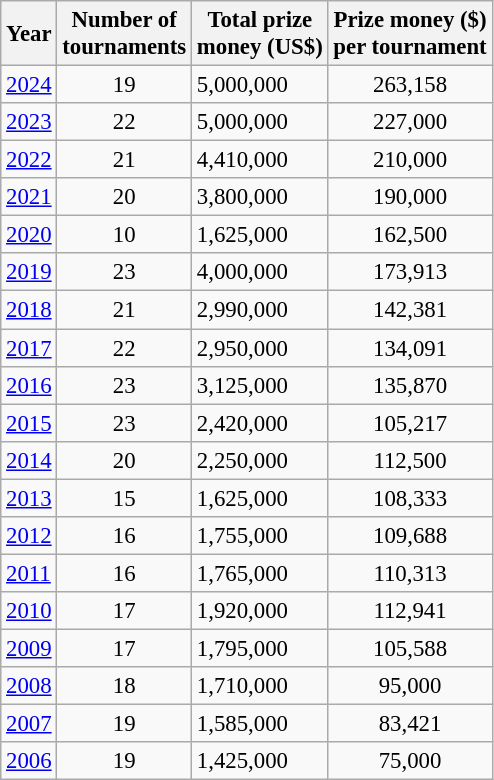<table class="wikitable" style="font-size:95%;">
<tr>
<th>Year</th>
<th>Number of<br>tournaments</th>
<th>Total prize<br>money (US$)</th>
<th>Prize money ($)<br>per tournament</th>
</tr>
<tr>
<td><a href='#'>2024</a></td>
<td align=center>19</td>
<td>5,000,000</td>
<td align=center>263,158</td>
</tr>
<tr>
<td><a href='#'>2023</a></td>
<td align=center>22</td>
<td>5,000,000</td>
<td align=center>227,000</td>
</tr>
<tr>
<td><a href='#'>2022</a></td>
<td align=center>21</td>
<td>4,410,000</td>
<td align=center>210,000</td>
</tr>
<tr>
<td><a href='#'>2021</a></td>
<td align=center>20</td>
<td>3,800,000</td>
<td align=center>190,000</td>
</tr>
<tr>
<td><a href='#'>2020</a></td>
<td align=center>10</td>
<td>1,625,000</td>
<td align=center>162,500</td>
</tr>
<tr>
<td><a href='#'>2019</a></td>
<td align=center>23</td>
<td>4,000,000</td>
<td align=center>173,913</td>
</tr>
<tr>
<td><a href='#'>2018</a></td>
<td align=center>21</td>
<td>2,990,000</td>
<td align=center>142,381</td>
</tr>
<tr>
<td><a href='#'>2017</a></td>
<td align=center>22</td>
<td>2,950,000</td>
<td align=center>134,091</td>
</tr>
<tr>
<td><a href='#'>2016</a></td>
<td align=center>23</td>
<td>3,125,000</td>
<td align=center>135,870</td>
</tr>
<tr>
<td><a href='#'>2015</a></td>
<td align=center>23</td>
<td>2,420,000</td>
<td align=center>105,217</td>
</tr>
<tr>
<td><a href='#'>2014</a></td>
<td align=center>20</td>
<td>2,250,000</td>
<td align=center>112,500</td>
</tr>
<tr>
<td><a href='#'>2013</a></td>
<td align=center>15</td>
<td>1,625,000</td>
<td align=center>108,333</td>
</tr>
<tr>
<td><a href='#'>2012</a></td>
<td align=center>16</td>
<td>1,755,000</td>
<td align=center>109,688</td>
</tr>
<tr>
<td><a href='#'>2011</a></td>
<td align=center>16</td>
<td>1,765,000</td>
<td align=center>110,313</td>
</tr>
<tr>
<td><a href='#'>2010</a></td>
<td align=center>17</td>
<td>1,920,000</td>
<td align=center>112,941</td>
</tr>
<tr>
<td><a href='#'>2009</a></td>
<td align=center>17</td>
<td>1,795,000</td>
<td align=center>105,588</td>
</tr>
<tr>
<td><a href='#'>2008</a></td>
<td align=center>18</td>
<td>1,710,000</td>
<td align=center>95,000</td>
</tr>
<tr>
<td><a href='#'>2007</a></td>
<td align=center>19</td>
<td>1,585,000</td>
<td align=center>83,421</td>
</tr>
<tr>
<td><a href='#'>2006</a></td>
<td align=center>19</td>
<td>1,425,000</td>
<td align=center>75,000</td>
</tr>
</table>
